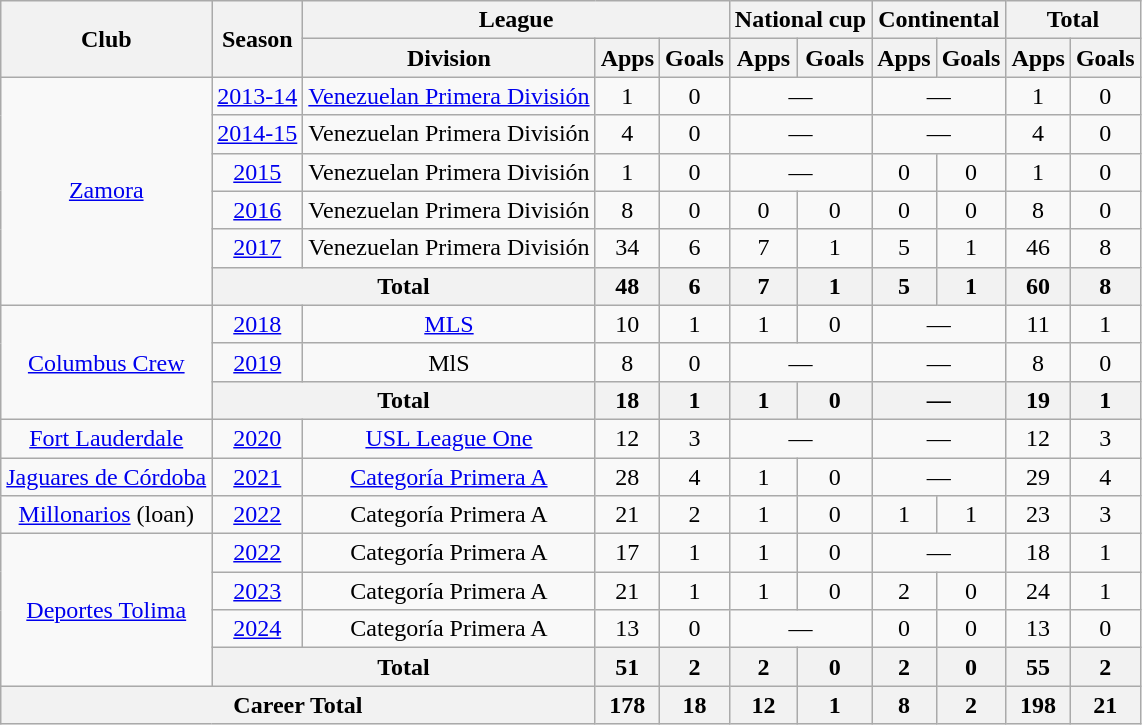<table class="wikitable" style="text-align: center;">
<tr>
<th rowspan="2">Club</th>
<th rowspan="2">Season</th>
<th colspan="3">League</th>
<th colspan="2">National cup</th>
<th colspan="2">Continental</th>
<th colspan="2">Total</th>
</tr>
<tr>
<th>Division</th>
<th>Apps</th>
<th>Goals</th>
<th>Apps</th>
<th>Goals</th>
<th>Apps</th>
<th>Goals</th>
<th>Apps</th>
<th>Goals</th>
</tr>
<tr>
<td rowspan="6"><a href='#'>Zamora</a></td>
<td><a href='#'>2013-14</a></td>
<td><a href='#'>Venezuelan Primera División</a></td>
<td>1</td>
<td>0</td>
<td colspan="2">—</td>
<td colspan="2">—</td>
<td>1</td>
<td>0</td>
</tr>
<tr>
<td><a href='#'>2014-15</a></td>
<td>Venezuelan Primera División</td>
<td>4</td>
<td>0</td>
<td colspan="2">—</td>
<td colspan="2">—</td>
<td>4</td>
<td>0</td>
</tr>
<tr>
<td><a href='#'>2015</a></td>
<td>Venezuelan Primera División</td>
<td>1</td>
<td>0</td>
<td colspan="2">—</td>
<td>0</td>
<td>0</td>
<td>1</td>
<td>0</td>
</tr>
<tr>
<td><a href='#'>2016</a></td>
<td>Venezuelan Primera División</td>
<td>8</td>
<td>0</td>
<td>0</td>
<td>0</td>
<td>0</td>
<td>0</td>
<td>8</td>
<td>0</td>
</tr>
<tr>
<td><a href='#'>2017</a></td>
<td>Venezuelan Primera División</td>
<td>34</td>
<td>6</td>
<td>7</td>
<td>1</td>
<td>5</td>
<td>1</td>
<td>46</td>
<td>8</td>
</tr>
<tr>
<th colspan="2">Total</th>
<th>48</th>
<th>6</th>
<th>7</th>
<th>1</th>
<th>5</th>
<th>1</th>
<th>60</th>
<th>8</th>
</tr>
<tr>
<td rowspan="3"><a href='#'>Columbus Crew</a></td>
<td><a href='#'>2018</a></td>
<td><a href='#'>MLS</a></td>
<td>10</td>
<td>1</td>
<td>1</td>
<td>0</td>
<td colspan="2">—</td>
<td>11</td>
<td>1</td>
</tr>
<tr>
<td><a href='#'>2019</a></td>
<td>MlS</td>
<td>8</td>
<td>0</td>
<td colspan="2">—</td>
<td colspan="2">—</td>
<td>8</td>
<td>0</td>
</tr>
<tr>
<th colspan="2">Total</th>
<th>18</th>
<th>1</th>
<th>1</th>
<th>0</th>
<th colspan="2">—</th>
<th>19</th>
<th>1</th>
</tr>
<tr>
<td><a href='#'>Fort Lauderdale</a></td>
<td><a href='#'>2020</a></td>
<td><a href='#'>USL League One</a></td>
<td>12</td>
<td>3</td>
<td colspan="2">—</td>
<td colspan="2">—</td>
<td>12</td>
<td>3</td>
</tr>
<tr>
<td><a href='#'>Jaguares de Córdoba</a></td>
<td><a href='#'>2021</a></td>
<td><a href='#'>Categoría Primera A</a></td>
<td>28</td>
<td>4</td>
<td>1</td>
<td>0</td>
<td colspan="2">—</td>
<td>29</td>
<td>4</td>
</tr>
<tr>
<td><a href='#'>Millonarios</a> (loan)</td>
<td><a href='#'>2022</a></td>
<td>Categoría Primera A</td>
<td>21</td>
<td>2</td>
<td>1</td>
<td>0</td>
<td>1</td>
<td>1</td>
<td>23</td>
<td>3</td>
</tr>
<tr>
<td rowspan="4"><a href='#'>Deportes Tolima</a></td>
<td><a href='#'>2022</a></td>
<td>Categoría Primera A</td>
<td>17</td>
<td>1</td>
<td>1</td>
<td>0</td>
<td colspan="2">—</td>
<td>18</td>
<td>1</td>
</tr>
<tr>
<td><a href='#'>2023</a></td>
<td>Categoría Primera A</td>
<td>21</td>
<td>1</td>
<td>1</td>
<td>0</td>
<td>2</td>
<td>0</td>
<td>24</td>
<td>1</td>
</tr>
<tr>
<td><a href='#'>2024</a></td>
<td>Categoría Primera A</td>
<td>13</td>
<td>0</td>
<td colspan="2">—</td>
<td>0</td>
<td>0</td>
<td>13</td>
<td>0</td>
</tr>
<tr>
<th colspan="2">Total</th>
<th>51</th>
<th>2</th>
<th>2</th>
<th>0</th>
<th>2</th>
<th>0</th>
<th>55</th>
<th>2</th>
</tr>
<tr>
<th colspan="3">Career Total</th>
<th>178</th>
<th>18</th>
<th>12</th>
<th>1</th>
<th>8</th>
<th>2</th>
<th>198</th>
<th>21</th>
</tr>
</table>
